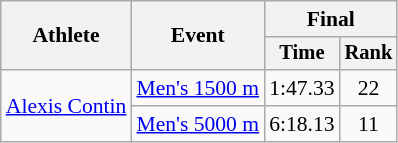<table class="wikitable" style="font-size:90%">
<tr>
<th rowspan=2>Athlete</th>
<th rowspan=2>Event</th>
<th colspan=2>Final</th>
</tr>
<tr style="font-size:95%">
<th>Time</th>
<th>Rank</th>
</tr>
<tr align=center>
<td align=left rowspan=3><a href='#'>Alexis Contin</a></td>
<td align=left><a href='#'>Men's 1500 m</a></td>
<td>1:47.33</td>
<td>22</td>
</tr>
<tr align=center>
<td align=left><a href='#'>Men's 5000 m</a></td>
<td>6:18.13</td>
<td>11</td>
</tr>
</table>
